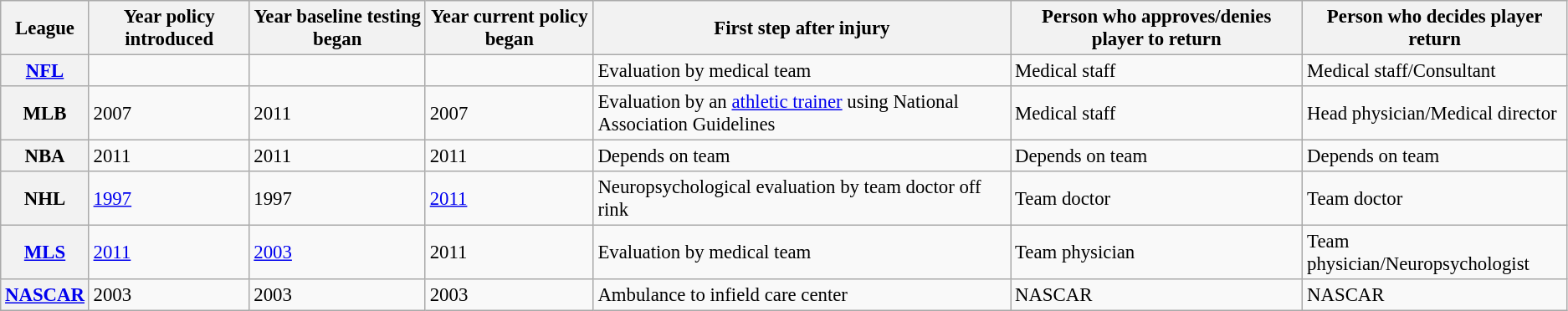<table class="wikitable sortable sortable" style="font-size: 95%;">
<tr>
<th>League</th>
<th>Year policy introduced</th>
<th>Year baseline testing began</th>
<th>Year current policy began</th>
<th>First step after injury</th>
<th>Person who approves/denies player to return</th>
<th>Person who decides player return</th>
</tr>
<tr>
<th><a href='#'>NFL</a></th>
<td></td>
<td></td>
<td></td>
<td>Evaluation by medical team</td>
<td>Medical staff</td>
<td>Medical staff/Consultant</td>
</tr>
<tr>
<th>MLB</th>
<td>2007</td>
<td>2011</td>
<td>2007</td>
<td>Evaluation by an <a href='#'>athletic trainer</a> using National Association Guidelines</td>
<td>Medical staff</td>
<td>Head physician/Medical director</td>
</tr>
<tr>
<th>NBA</th>
<td>2011</td>
<td>2011</td>
<td>2011</td>
<td>Depends on team</td>
<td>Depends on team</td>
<td>Depends on team</td>
</tr>
<tr>
<th>NHL</th>
<td><a href='#'>1997</a></td>
<td>1997</td>
<td><a href='#'>2011</a></td>
<td>Neuropsychological evaluation by team doctor off rink</td>
<td>Team doctor</td>
<td>Team doctor</td>
</tr>
<tr>
<th><a href='#'>MLS</a></th>
<td><a href='#'>2011</a></td>
<td><a href='#'>2003</a></td>
<td>2011</td>
<td>Evaluation by medical team</td>
<td>Team physician</td>
<td>Team physician/Neuropsychologist</td>
</tr>
<tr>
<th><a href='#'>NASCAR</a></th>
<td>2003</td>
<td>2003</td>
<td>2003</td>
<td>Ambulance to infield care center</td>
<td>NASCAR</td>
<td>NASCAR</td>
</tr>
</table>
